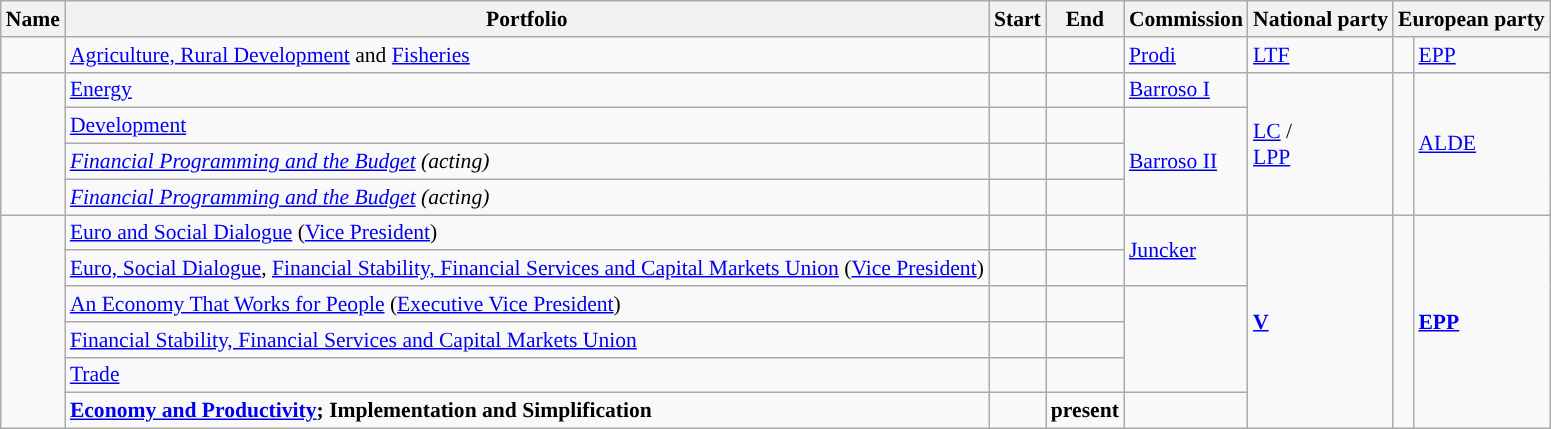<table class="wikitable sortable" style="font-size: 90%;">
<tr>
<th>Name</th>
<th>Portfolio</th>
<th>Start</th>
<th>End</th>
<th>Commission</th>
<th>National party</th>
<th colspan=2>European party</th>
</tr>
<tr>
<td></td>
<td><a href='#'>Agriculture, Rural Development</a> and <a href='#'>Fisheries</a></td>
<td></td>
<td></td>
<td><a href='#'>Prodi</a></td>
<td><a href='#'>LTF</a></td>
<td style="background:"></td>
<td><a href='#'>EPP</a></td>
</tr>
<tr>
<td rowspan=4></td>
<td><a href='#'>Energy</a></td>
<td></td>
<td></td>
<td><a href='#'>Barroso I</a></td>
<td rowspan=4><a href='#'>LC</a> /<br><a href='#'>LPP</a></td>
<td rowspan=4 style="background:"></td>
<td rowspan=4><a href='#'>ALDE</a></td>
</tr>
<tr>
<td><a href='#'>Development</a></td>
<td></td>
<td></td>
<td rowspan=3><a href='#'>Barroso II</a></td>
</tr>
<tr>
<td><em><a href='#'>Financial Programming and the Budget</a> (acting)</em></td>
<td><em></em></td>
<td><em></em></td>
</tr>
<tr>
<td><em><a href='#'>Financial Programming and the Budget</a> (acting)</em></td>
<td><em></em></td>
<td><em></em></td>
</tr>
<tr>
<td rowspan=6><strong></strong></td>
<td><a href='#'>Euro and Social Dialogue</a> (<a href='#'>Vice President</a>)</td>
<td></td>
<td></td>
<td rowspan=2><a href='#'>Juncker</a></td>
<td rowspan=6><strong><a href='#'>V</a></strong></td>
<td rowspan=6 style="background:"></td>
<td rowspan=6><strong><a href='#'>EPP</a></strong></td>
</tr>
<tr>
<td><a href='#'>Euro, Social Dialogue</a>, <a href='#'>Financial Stability, Financial Services and Capital Markets Union</a> (<a href='#'>Vice President</a>)</td>
<td></td>
<td></td>
</tr>
<tr>
<td><a href='#'>An Economy That Works for People</a> (<a href='#'>Executive Vice President</a>)</td>
<td></td>
<td></td>
<td rowspan=3></td>
</tr>
<tr>
<td><a href='#'>Financial Stability, Financial Services and Capital Markets Union</a></td>
<td></td>
<td></td>
</tr>
<tr>
<td><a href='#'>Trade</a></td>
<td></td>
<td></td>
</tr>
<tr>
<td><strong><a href='#'>Economy and Productivity</a>; Implementation and Simplification</strong></td>
<td><strong></strong></td>
<td><strong>present</strong></td>
<td><strong></strong></td>
</tr>
</table>
